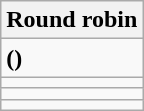<table class="wikitable" style="white-space: nowrap;">
<tr>
<th width=100%>Round robin</th>
</tr>
<tr>
<td> <strong>()</strong></td>
</tr>
<tr>
<td></td>
</tr>
<tr>
<td></td>
</tr>
<tr>
<td></td>
</tr>
</table>
